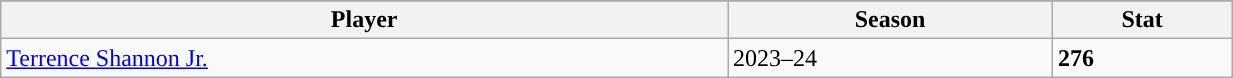<table class="wikitable sortable" style="text-align: left; width: 65%">
<tr>
</tr>
<tr>
<th>Player</th>
<th>Season</th>
<th>Stat</th>
</tr>
<tr>
<td><a href='#'>Terrence Shannon Jr.</a></td>
<td>2023–24</td>
<td><strong>276</strong></td>
</tr>
</table>
